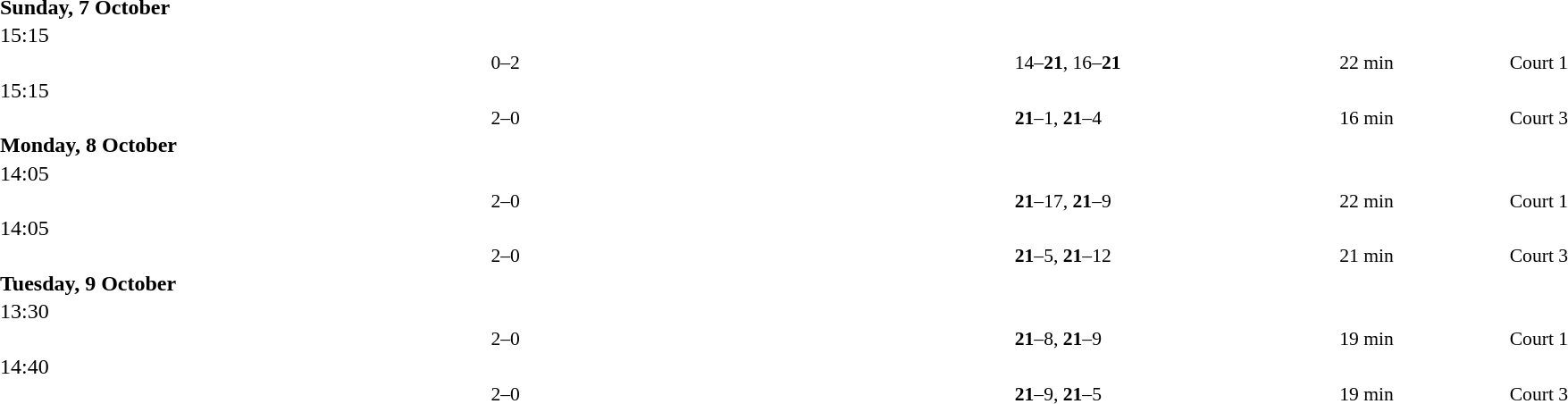<table style="width:100%;" cellspacing="1">
<tr>
<th width=25%></th>
<th width=10%></th>
<th width=25%></th>
</tr>
<tr>
<td><strong>Sunday, 7 October</strong></td>
</tr>
<tr>
<td>15:15</td>
</tr>
<tr style=font-size:90%>
<td align=right></td>
<td align=center>0–2</td>
<td><strong></strong></td>
<td>14–<strong>21</strong>, 16–<strong>21</strong></td>
<td>22 min</td>
<td>Court 1</td>
</tr>
<tr>
<td>15:15</td>
</tr>
<tr style=font-size:90%>
<td align=right><strong></strong></td>
<td align=center>2–0</td>
<td></td>
<td><strong>21</strong>–1, <strong>21</strong>–4</td>
<td>16 min</td>
<td>Court 3</td>
</tr>
<tr>
<td><strong>Monday, 8 October</strong></td>
</tr>
<tr>
<td>14:05</td>
</tr>
<tr style=font-size:90%>
<td align=right><strong></strong></td>
<td align=center>2–0</td>
<td></td>
<td><strong>21</strong>–17, <strong>21</strong>–9</td>
<td>22 min</td>
<td>Court 1</td>
</tr>
<tr>
<td>14:05</td>
</tr>
<tr style=font-size:90%>
<td align=right><strong></strong></td>
<td align=center>2–0</td>
<td></td>
<td><strong>21</strong>–5, <strong>21</strong>–12</td>
<td>21 min</td>
<td>Court 3</td>
</tr>
<tr>
<td><strong>Tuesday, 9 October</strong></td>
</tr>
<tr>
<td>13:30</td>
</tr>
<tr style=font-size:90%>
<td align=right><strong></strong></td>
<td align=center>2–0</td>
<td></td>
<td><strong>21</strong>–8, <strong>21</strong>–9</td>
<td>19 min</td>
<td>Court 1</td>
</tr>
<tr>
<td>14:40</td>
</tr>
<tr style=font-size:90%>
<td align=right><strong></strong></td>
<td align=center>2–0</td>
<td></td>
<td><strong>21</strong>–9, <strong>21</strong>–5</td>
<td>19 min</td>
<td>Court 3</td>
</tr>
</table>
